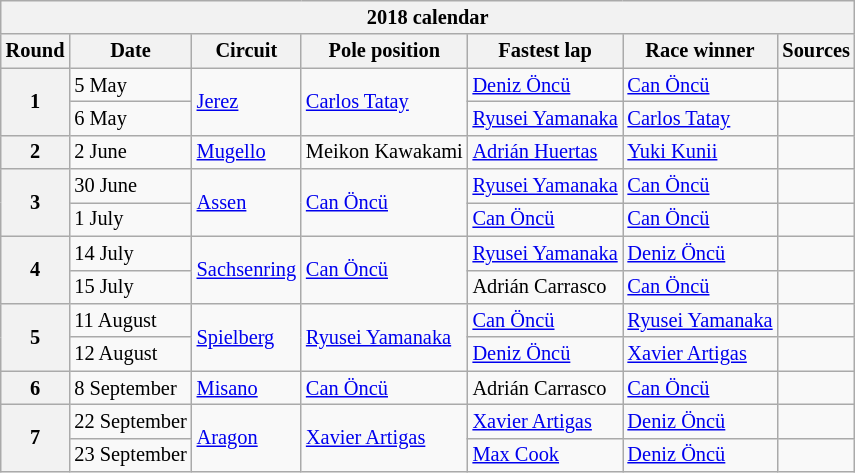<table class="wikitable" style="font-size: 85%">
<tr>
<th colspan=7>2018 calendar</th>
</tr>
<tr>
<th>Round</th>
<th>Date</th>
<th>Circuit</th>
<th>Pole position</th>
<th>Fastest lap</th>
<th>Race winner</th>
<th>Sources</th>
</tr>
<tr>
<th rowspan=2>1</th>
<td>5 May</td>
<td rowspan=2> <a href='#'>Jerez</a></td>
<td rowspan=2> <a href='#'>Carlos Tatay</a></td>
<td> <a href='#'>Deniz Öncü</a></td>
<td> <a href='#'>Can Öncü</a></td>
<td align=center></td>
</tr>
<tr>
<td>6 May</td>
<td> <a href='#'>Ryusei Yamanaka</a></td>
<td> <a href='#'>Carlos Tatay</a></td>
<td align=center></td>
</tr>
<tr>
<th>2</th>
<td>2 June</td>
<td> <a href='#'>Mugello</a></td>
<td> Meikon Kawakami</td>
<td> <a href='#'>Adrián Huertas</a></td>
<td> <a href='#'>Yuki Kunii</a></td>
<td align=center></td>
</tr>
<tr>
<th rowspan=2>3</th>
<td>30 June</td>
<td rowspan=2> <a href='#'>Assen</a></td>
<td rowspan=2> <a href='#'>Can Öncü</a></td>
<td> <a href='#'>Ryusei Yamanaka</a></td>
<td> <a href='#'>Can Öncü</a></td>
<td align=center></td>
</tr>
<tr>
<td>1 July</td>
<td> <a href='#'>Can Öncü</a></td>
<td> <a href='#'>Can Öncü</a></td>
<td align=center></td>
</tr>
<tr>
<th rowspan=2>4</th>
<td>14 July</td>
<td rowspan=2> <a href='#'>Sachsenring</a></td>
<td rowspan=2> <a href='#'>Can Öncü</a></td>
<td> <a href='#'>Ryusei Yamanaka</a></td>
<td> <a href='#'>Deniz Öncü</a></td>
<td align=center></td>
</tr>
<tr>
<td>15 July</td>
<td> Adrián Carrasco</td>
<td> <a href='#'>Can Öncü</a></td>
<td align=center></td>
</tr>
<tr>
<th rowspan=2>5</th>
<td>11 August</td>
<td rowspan=2> <a href='#'>Spielberg</a></td>
<td rowspan=2> <a href='#'>Ryusei Yamanaka</a></td>
<td> <a href='#'>Can Öncü</a></td>
<td> <a href='#'>Ryusei Yamanaka</a></td>
<td align=center></td>
</tr>
<tr>
<td>12 August</td>
<td> <a href='#'>Deniz Öncü</a></td>
<td> <a href='#'>Xavier Artigas</a></td>
<td align=center></td>
</tr>
<tr>
<th>6</th>
<td>8 September</td>
<td> <a href='#'>Misano</a></td>
<td> <a href='#'>Can Öncü</a></td>
<td> Adrián Carrasco</td>
<td> <a href='#'>Can Öncü</a></td>
<td align=center></td>
</tr>
<tr>
<th rowspan=2>7</th>
<td>22 September</td>
<td rowspan=2> <a href='#'>Aragon</a></td>
<td rowspan=2> <a href='#'>Xavier Artigas</a></td>
<td> <a href='#'>Xavier Artigas</a></td>
<td> <a href='#'>Deniz Öncü</a></td>
<td align=center></td>
</tr>
<tr>
<td>23 September</td>
<td> <a href='#'>Max Cook</a></td>
<td> <a href='#'>Deniz Öncü</a></td>
<td align=center></td>
</tr>
</table>
